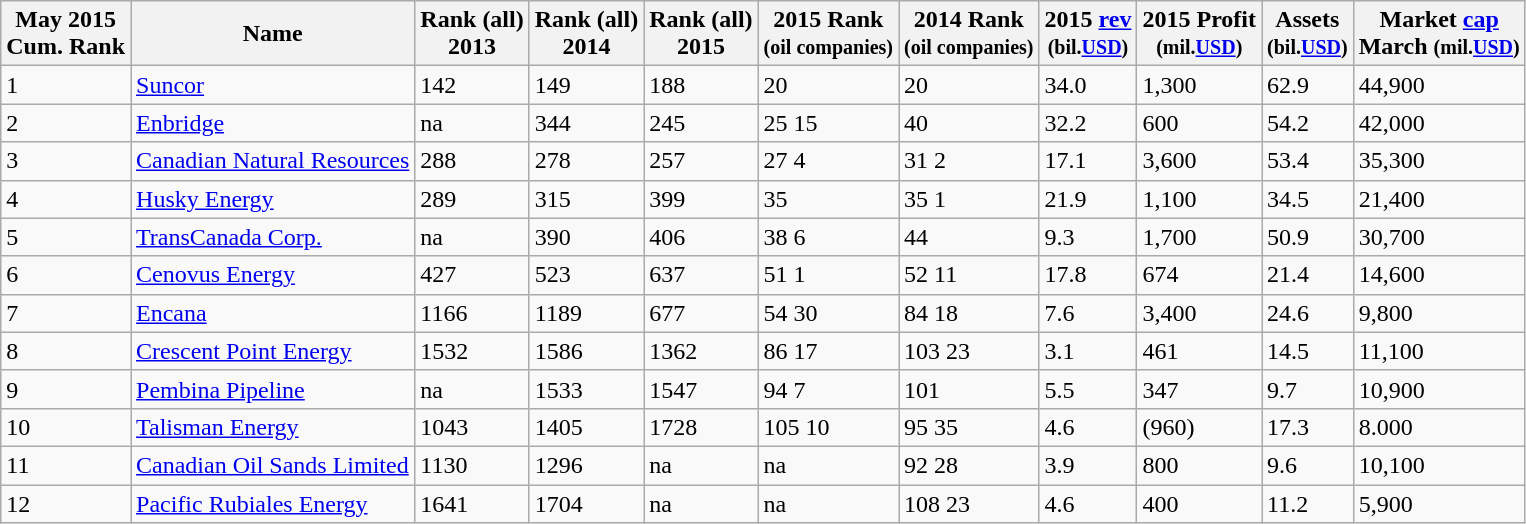<table class="wikitable sortable">
<tr>
<th>May 2015<br>Cum. Rank</th>
<th>Name</th>
<th>Rank (all)<br>2013</th>
<th>Rank (all)<br>2014</th>
<th>Rank (all)<br>2015</th>
<th>2015 Rank<br><small>(oil companies)</small></th>
<th>2014 Rank<br><small>(oil companies)</small></th>
<th>2015 <a href='#'>rev</a><br><small>(bil.<a href='#'>USD</a>)</small></th>
<th>2015 Profit<br><small>(mil.<a href='#'>USD</a>)</small></th>
<th>Assets<br><small>(bil.<a href='#'>USD</a>)</small></th>
<th>Market <a href='#'>cap</a><br>March <small>(mil.<a href='#'>USD</a>)</small></th>
</tr>
<tr>
<td>1</td>
<td><a href='#'>Suncor</a></td>
<td>142</td>
<td>149</td>
<td>188</td>
<td>20 </td>
<td>20 </td>
<td>34.0</td>
<td>1,300</td>
<td>62.9</td>
<td>44,900</td>
</tr>
<tr>
<td>2</td>
<td><a href='#'>Enbridge</a></td>
<td>na</td>
<td>344</td>
<td>245</td>
<td>25 15</td>
<td>40 </td>
<td>32.2</td>
<td>600</td>
<td>54.2</td>
<td>42,000</td>
</tr>
<tr>
<td>3</td>
<td><a href='#'>Canadian Natural Resources</a></td>
<td>288</td>
<td>278</td>
<td>257</td>
<td>27 4</td>
<td>31 2</td>
<td>17.1</td>
<td>3,600</td>
<td>53.4</td>
<td>35,300</td>
</tr>
<tr>
<td>4</td>
<td><a href='#'>Husky Energy</a></td>
<td>289</td>
<td>315</td>
<td>399</td>
<td>35 </td>
<td>35 1</td>
<td>21.9</td>
<td>1,100</td>
<td>34.5</td>
<td>21,400</td>
</tr>
<tr>
<td>5</td>
<td><a href='#'>TransCanada Corp.</a></td>
<td>na</td>
<td>390</td>
<td>406</td>
<td>38 6</td>
<td>44 </td>
<td>9.3</td>
<td>1,700</td>
<td>50.9</td>
<td>30,700</td>
</tr>
<tr>
<td>6</td>
<td><a href='#'>Cenovus Energy</a></td>
<td>427</td>
<td>523</td>
<td>637</td>
<td>51 1</td>
<td>52 11</td>
<td>17.8</td>
<td>674</td>
<td>21.4</td>
<td>14,600</td>
</tr>
<tr>
<td>7</td>
<td><a href='#'>Encana</a></td>
<td>1166</td>
<td>1189</td>
<td>677</td>
<td>54 30</td>
<td>84 18</td>
<td>7.6</td>
<td>3,400</td>
<td>24.6</td>
<td>9,800</td>
</tr>
<tr>
<td>8</td>
<td><a href='#'>Crescent Point Energy</a></td>
<td>1532</td>
<td>1586</td>
<td>1362</td>
<td>86 17</td>
<td>103 23</td>
<td>3.1</td>
<td>461</td>
<td>14.5</td>
<td>11,100</td>
</tr>
<tr>
<td>9</td>
<td><a href='#'>Pembina Pipeline</a></td>
<td>na</td>
<td>1533</td>
<td>1547</td>
<td>94 7</td>
<td>101 </td>
<td>5.5</td>
<td>347</td>
<td>9.7</td>
<td>10,900</td>
</tr>
<tr>
<td>10</td>
<td><a href='#'>Talisman Energy</a></td>
<td>1043</td>
<td>1405</td>
<td>1728</td>
<td>105 10</td>
<td>95 35</td>
<td>4.6</td>
<td>(960)</td>
<td>17.3</td>
<td>8.000</td>
</tr>
<tr>
<td>11</td>
<td><a href='#'>Canadian Oil Sands Limited</a></td>
<td>1130</td>
<td>1296</td>
<td>na</td>
<td>na</td>
<td>92 28</td>
<td>3.9</td>
<td>800</td>
<td>9.6</td>
<td>10,100</td>
</tr>
<tr>
<td>12</td>
<td><a href='#'>Pacific Rubiales Energy</a></td>
<td>1641</td>
<td>1704</td>
<td>na</td>
<td>na</td>
<td>108 23</td>
<td>4.6</td>
<td>400</td>
<td>11.2</td>
<td>5,900</td>
</tr>
</table>
